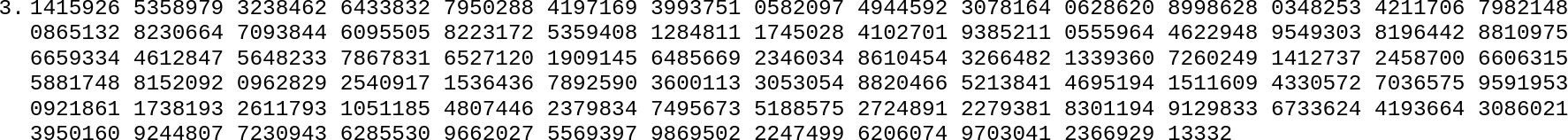<table style="font-family: monospace; font-size: 125%">
<tr style="vertical-align: top;">
<td>3.</td>
<td>1415926 5358979 3238462 6433832 7950288 4197169 3993751 0582097 4944592 3078164 0628620 8998628 0348253 4211706 7982148 0865132 8230664 7093844 6095505 8223172 5359408 1284811 1745028 4102701 9385211 0555964 4622948 9549303 8196442 8810975 6659334 4612847 5648233 7867831 6527120 1909145 6485669 2346034 8610454 3266482 1339360 7260249 1412737 2458700 6606315 5881748 8152092 0962829 2540917 1536436 7892590 3600113 3053054 8820466 5213841 4695194 1511609 4330572 7036575 9591953 0921861 1738193 2611793 1051185 4807446 2379<span>834</span> 7495673 5188575 2724891 2279381 8301194 9129833 6733624 4<span>193</span>664 3086021 39<span>50160 9244807 7230943 6285530 9662027 5569397 9869502 2247499 6206074 9703041 2366929 13332</span></td>
</tr>
</table>
